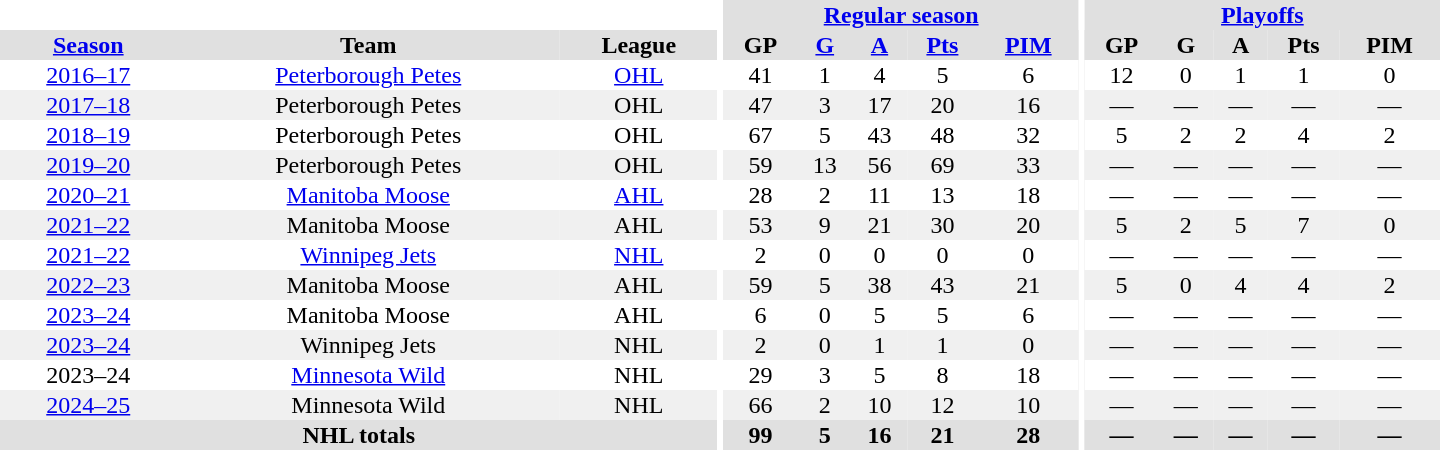<table border="0" cellpadding="1" cellspacing="0" style="text-align:center; width:60em">
<tr bgcolor="#e0e0e0">
<th colspan="3" bgcolor="#ffffff"></th>
<th rowspan="99" bgcolor="#ffffff"></th>
<th colspan="5"><a href='#'>Regular season</a></th>
<th rowspan="99" bgcolor="#ffffff"></th>
<th colspan="5"><a href='#'>Playoffs</a></th>
</tr>
<tr bgcolor="#e0e0e0">
<th><a href='#'>Season</a></th>
<th>Team</th>
<th>League</th>
<th>GP</th>
<th><a href='#'>G</a></th>
<th><a href='#'>A</a></th>
<th><a href='#'>Pts</a></th>
<th><a href='#'>PIM</a></th>
<th>GP</th>
<th>G</th>
<th>A</th>
<th>Pts</th>
<th>PIM</th>
</tr>
<tr>
<td><a href='#'>2016–17</a></td>
<td><a href='#'>Peterborough Petes</a></td>
<td><a href='#'>OHL</a></td>
<td>41</td>
<td>1</td>
<td>4</td>
<td>5</td>
<td>6</td>
<td>12</td>
<td>0</td>
<td>1</td>
<td>1</td>
<td>0</td>
</tr>
<tr bgcolor="#f0f0f0">
<td><a href='#'>2017–18</a></td>
<td>Peterborough Petes</td>
<td>OHL</td>
<td>47</td>
<td>3</td>
<td>17</td>
<td>20</td>
<td>16</td>
<td>—</td>
<td>—</td>
<td>—</td>
<td>—</td>
<td>—</td>
</tr>
<tr>
<td><a href='#'>2018–19</a></td>
<td>Peterborough Petes</td>
<td>OHL</td>
<td>67</td>
<td>5</td>
<td>43</td>
<td>48</td>
<td>32</td>
<td>5</td>
<td>2</td>
<td>2</td>
<td>4</td>
<td>2</td>
</tr>
<tr bgcolor="#f0f0f0">
<td><a href='#'>2019–20</a></td>
<td>Peterborough Petes</td>
<td>OHL</td>
<td>59</td>
<td>13</td>
<td>56</td>
<td>69</td>
<td>33</td>
<td>—</td>
<td>—</td>
<td>—</td>
<td>—</td>
<td>—</td>
</tr>
<tr>
<td><a href='#'>2020–21</a></td>
<td><a href='#'>Manitoba Moose</a></td>
<td><a href='#'>AHL</a></td>
<td>28</td>
<td>2</td>
<td>11</td>
<td>13</td>
<td>18</td>
<td>—</td>
<td>—</td>
<td>—</td>
<td>—</td>
<td>—</td>
</tr>
<tr bgcolor="#f0f0f0">
<td><a href='#'>2021–22</a></td>
<td>Manitoba Moose</td>
<td>AHL</td>
<td>53</td>
<td>9</td>
<td>21</td>
<td>30</td>
<td>20</td>
<td>5</td>
<td>2</td>
<td>5</td>
<td>7</td>
<td>0</td>
</tr>
<tr>
<td><a href='#'>2021–22</a></td>
<td><a href='#'>Winnipeg Jets</a></td>
<td><a href='#'>NHL</a></td>
<td>2</td>
<td>0</td>
<td>0</td>
<td>0</td>
<td>0</td>
<td>—</td>
<td>—</td>
<td>—</td>
<td>—</td>
<td>—</td>
</tr>
<tr bgcolor="#f0f0f0">
<td><a href='#'>2022–23</a></td>
<td>Manitoba Moose</td>
<td>AHL</td>
<td>59</td>
<td>5</td>
<td>38</td>
<td>43</td>
<td>21</td>
<td>5</td>
<td>0</td>
<td>4</td>
<td>4</td>
<td>2</td>
</tr>
<tr>
<td><a href='#'>2023–24</a></td>
<td>Manitoba Moose</td>
<td>AHL</td>
<td>6</td>
<td>0</td>
<td>5</td>
<td>5</td>
<td>6</td>
<td>—</td>
<td>—</td>
<td>—</td>
<td>—</td>
<td>—</td>
</tr>
<tr bgcolor="#f0f0f0">
<td><a href='#'>2023–24</a></td>
<td>Winnipeg Jets</td>
<td>NHL</td>
<td>2</td>
<td>0</td>
<td>1</td>
<td>1</td>
<td>0</td>
<td>—</td>
<td>—</td>
<td>—</td>
<td>—</td>
<td>—</td>
</tr>
<tr>
<td>2023–24</td>
<td><a href='#'>Minnesota Wild</a></td>
<td>NHL</td>
<td>29</td>
<td>3</td>
<td>5</td>
<td>8</td>
<td>18</td>
<td>—</td>
<td>—</td>
<td>—</td>
<td>—</td>
<td>—</td>
</tr>
<tr bgcolor="#f0f0f0">
<td><a href='#'>2024–25</a></td>
<td>Minnesota Wild</td>
<td>NHL</td>
<td>66</td>
<td>2</td>
<td>10</td>
<td>12</td>
<td>10</td>
<td>—</td>
<td>—</td>
<td>—</td>
<td>—</td>
<td>—</td>
</tr>
<tr bgcolor="#e0e0e0">
<th colspan="3">NHL totals</th>
<th>99</th>
<th>5</th>
<th>16</th>
<th>21</th>
<th>28</th>
<th>—</th>
<th>—</th>
<th>—</th>
<th>—</th>
<th>—</th>
</tr>
</table>
